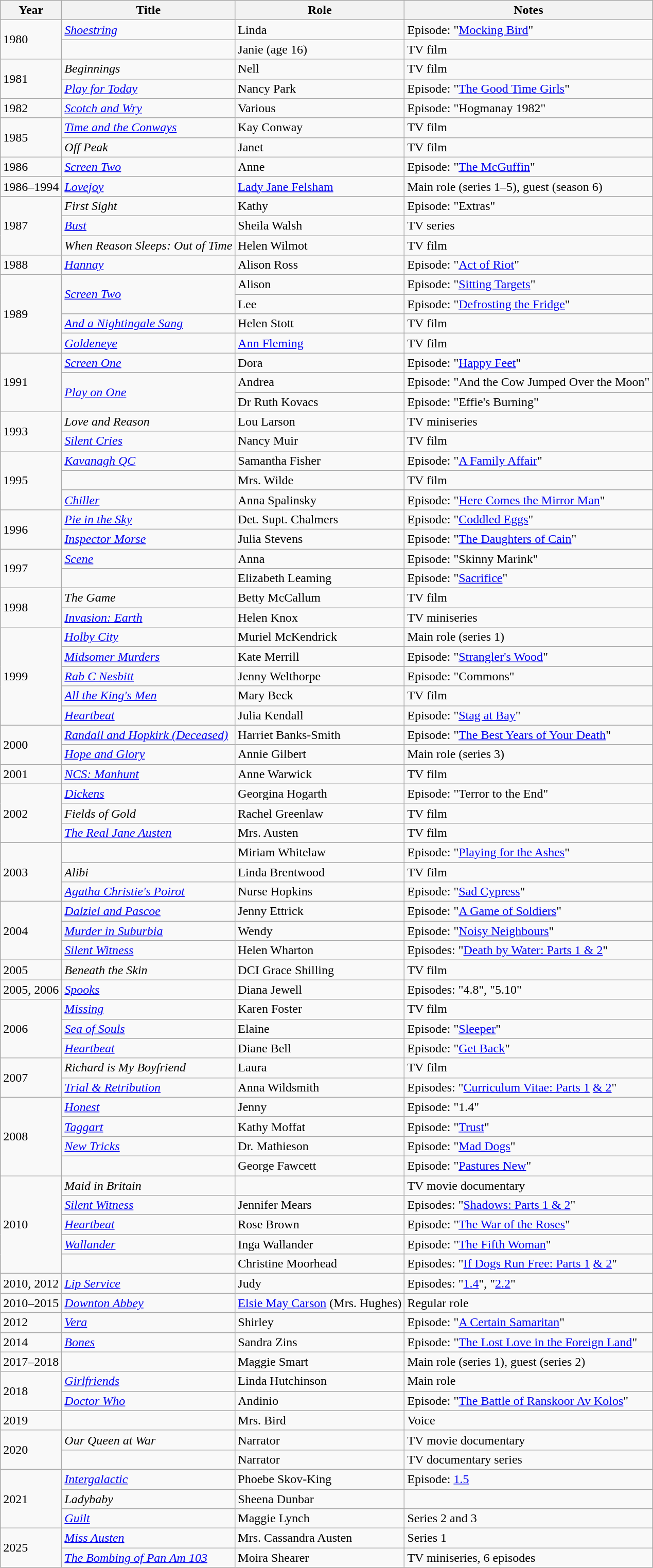<table class="wikitable sortable">
<tr>
<th>Year</th>
<th>Title</th>
<th>Role</th>
<th class="unsortable">Notes</th>
</tr>
<tr>
<td rowspan="2">1980</td>
<td><em><a href='#'>Shoestring</a></em></td>
<td>Linda</td>
<td>Episode: "<a href='#'>Mocking Bird</a>"</td>
</tr>
<tr>
<td><em></em></td>
<td>Janie (age 16)</td>
<td>TV film</td>
</tr>
<tr>
<td rowspan="2">1981</td>
<td><em>Beginnings</em></td>
<td>Nell</td>
<td>TV film</td>
</tr>
<tr>
<td><em><a href='#'>Play for Today</a></em></td>
<td>Nancy Park</td>
<td>Episode: "<a href='#'>The Good Time Girls</a>"</td>
</tr>
<tr>
<td>1982</td>
<td><em><a href='#'>Scotch and Wry</a></em></td>
<td>Various</td>
<td>Episode: "Hogmanay 1982" </td>
</tr>
<tr>
<td rowspan="2">1985</td>
<td><em><a href='#'>Time and the Conways</a></em></td>
<td>Kay Conway</td>
<td>TV film</td>
</tr>
<tr>
<td><em>Off Peak</em></td>
<td>Janet</td>
<td>TV film</td>
</tr>
<tr>
<td>1986</td>
<td><em><a href='#'>Screen Two</a></em></td>
<td>Anne</td>
<td>Episode: "<a href='#'>The McGuffin</a>"</td>
</tr>
<tr>
<td>1986–1994</td>
<td><em><a href='#'>Lovejoy</a></em></td>
<td><a href='#'>Lady Jane Felsham</a></td>
<td>Main role (series 1–5), guest (season 6)</td>
</tr>
<tr>
<td rowspan="3">1987</td>
<td><em>First Sight</em></td>
<td>Kathy</td>
<td>Episode: "Extras"</td>
</tr>
<tr>
<td><em><a href='#'>Bust</a></em></td>
<td>Sheila Walsh</td>
<td>TV series</td>
</tr>
<tr>
<td><em>When Reason Sleeps: Out of Time</em></td>
<td>Helen Wilmot</td>
<td>TV film</td>
</tr>
<tr>
<td>1988</td>
<td><em><a href='#'>Hannay</a></em></td>
<td>Alison Ross</td>
<td>Episode: "<a href='#'>Act of Riot</a>"</td>
</tr>
<tr>
<td rowspan="4">1989</td>
<td rowspan="2"><em><a href='#'>Screen Two</a></em></td>
<td>Alison</td>
<td>Episode: "<a href='#'>Sitting Targets</a>"</td>
</tr>
<tr>
<td>Lee</td>
<td>Episode: "<a href='#'>Defrosting the Fridge</a>"</td>
</tr>
<tr>
<td><em><a href='#'>And a Nightingale Sang</a></em></td>
<td>Helen Stott</td>
<td>TV film</td>
</tr>
<tr>
<td><em><a href='#'>Goldeneye</a></em></td>
<td><a href='#'>Ann Fleming</a></td>
<td>TV film</td>
</tr>
<tr>
<td rowspan="3">1991</td>
<td><em><a href='#'>Screen One</a></em></td>
<td>Dora</td>
<td>Episode: "<a href='#'>Happy Feet</a>"</td>
</tr>
<tr>
<td rowspan="2"><em><a href='#'>Play on One</a></em></td>
<td>Andrea</td>
<td>Episode: "And the Cow Jumped Over the Moon"</td>
</tr>
<tr>
<td>Dr Ruth Kovacs</td>
<td>Episode: "Effie's Burning"</td>
</tr>
<tr>
<td rowspan="2">1993</td>
<td><em>Love and Reason</em></td>
<td>Lou Larson</td>
<td>TV miniseries</td>
</tr>
<tr>
<td><em><a href='#'>Silent Cries</a></em></td>
<td>Nancy Muir</td>
<td>TV film</td>
</tr>
<tr>
<td rowspan="3">1995</td>
<td><em><a href='#'>Kavanagh QC</a></em></td>
<td>Samantha Fisher</td>
<td>Episode: "<a href='#'>A Family Affair</a>"</td>
</tr>
<tr>
<td><em></em></td>
<td>Mrs. Wilde</td>
<td>TV film</td>
</tr>
<tr>
<td><em><a href='#'>Chiller</a></em></td>
<td>Anna Spalinsky</td>
<td>Episode: "<a href='#'>Here Comes the Mirror Man</a>"</td>
</tr>
<tr>
<td rowspan="2">1996</td>
<td><em><a href='#'>Pie in the Sky</a></em></td>
<td>Det. Supt. Chalmers</td>
<td>Episode: "<a href='#'>Coddled Eggs</a>"</td>
</tr>
<tr>
<td><em><a href='#'>Inspector Morse</a></em></td>
<td>Julia Stevens</td>
<td>Episode: "<a href='#'>The Daughters of Cain</a>"</td>
</tr>
<tr>
<td rowspan="2">1997</td>
<td><em><a href='#'>Scene</a></em></td>
<td>Anna</td>
<td>Episode: "Skinny Marink"</td>
</tr>
<tr>
<td><em></em></td>
<td>Elizabeth Leaming</td>
<td>Episode: "<a href='#'>Sacrifice</a>"</td>
</tr>
<tr>
<td rowspan="2">1998</td>
<td><em>The Game</em></td>
<td>Betty McCallum</td>
<td>TV film</td>
</tr>
<tr>
<td><em><a href='#'>Invasion: Earth</a></em></td>
<td>Helen Knox</td>
<td>TV miniseries</td>
</tr>
<tr>
<td rowspan="5">1999</td>
<td><em><a href='#'>Holby City</a></em></td>
<td>Muriel McKendrick</td>
<td>Main role (series 1)</td>
</tr>
<tr>
<td><em><a href='#'>Midsomer Murders</a></em></td>
<td>Kate Merrill</td>
<td>Episode: "<a href='#'>Strangler's Wood</a>"</td>
</tr>
<tr>
<td><em><a href='#'>Rab C Nesbitt</a></em></td>
<td>Jenny Welthorpe</td>
<td>Episode: "Commons"</td>
</tr>
<tr>
<td><em><a href='#'>All the King's Men</a></em></td>
<td>Mary Beck</td>
<td>TV film</td>
</tr>
<tr>
<td><em><a href='#'>Heartbeat</a></em></td>
<td>Julia Kendall</td>
<td>Episode: "<a href='#'>Stag at Bay</a>"</td>
</tr>
<tr>
<td rowspan="2">2000</td>
<td><em><a href='#'>Randall and Hopkirk (Deceased)</a></em></td>
<td>Harriet Banks-Smith</td>
<td>Episode: "<a href='#'>The Best Years of Your Death</a>"</td>
</tr>
<tr>
<td><em><a href='#'>Hope and Glory</a></em></td>
<td>Annie Gilbert</td>
<td>Main role (series 3)</td>
</tr>
<tr>
<td>2001</td>
<td><em><a href='#'>NCS: Manhunt</a></em></td>
<td>Anne Warwick</td>
<td>TV film</td>
</tr>
<tr>
<td rowspan="3">2002</td>
<td><em><a href='#'>Dickens</a></em></td>
<td>Georgina Hogarth</td>
<td>Episode: "Terror to the End"</td>
</tr>
<tr>
<td><em>Fields of Gold</em></td>
<td>Rachel Greenlaw</td>
<td>TV film</td>
</tr>
<tr>
<td><em><a href='#'>The Real Jane Austen</a></em></td>
<td>Mrs. Austen</td>
<td>TV film</td>
</tr>
<tr>
<td rowspan="3">2003</td>
<td><em></em></td>
<td>Miriam Whitelaw</td>
<td>Episode: "<a href='#'>Playing for the Ashes</a>"</td>
</tr>
<tr>
<td><em>Alibi</em></td>
<td>Linda Brentwood</td>
<td>TV film</td>
</tr>
<tr>
<td><em><a href='#'>Agatha Christie's Poirot</a></em></td>
<td>Nurse Hopkins</td>
<td>Episode: "<a href='#'>Sad Cypress</a>"</td>
</tr>
<tr>
<td rowspan="3">2004</td>
<td><em><a href='#'>Dalziel and Pascoe</a></em></td>
<td>Jenny Ettrick</td>
<td>Episode: "<a href='#'>A Game of Soldiers</a>"</td>
</tr>
<tr>
<td><em><a href='#'>Murder in Suburbia</a></em></td>
<td>Wendy</td>
<td>Episode: "<a href='#'>Noisy Neighbours</a>"</td>
</tr>
<tr>
<td><em><a href='#'>Silent Witness</a></em></td>
<td>Helen Wharton</td>
<td>Episodes: "<a href='#'>Death by Water: Parts 1 & 2</a>"</td>
</tr>
<tr>
<td>2005</td>
<td><em>Beneath the Skin</em></td>
<td>DCI Grace Shilling</td>
<td>TV film</td>
</tr>
<tr>
<td>2005, 2006</td>
<td><em><a href='#'>Spooks</a></em></td>
<td>Diana Jewell</td>
<td>Episodes: "4.8", "5.10"</td>
</tr>
<tr>
<td rowspan="3">2006</td>
<td><em><a href='#'>Missing</a></em></td>
<td>Karen Foster</td>
<td>TV film</td>
</tr>
<tr>
<td><em><a href='#'>Sea of Souls</a></em></td>
<td>Elaine</td>
<td>Episode: "<a href='#'>Sleeper</a>"</td>
</tr>
<tr>
<td><em><a href='#'>Heartbeat</a></em></td>
<td>Diane Bell</td>
<td>Episode: "<a href='#'>Get Back</a>"</td>
</tr>
<tr>
<td rowspan="2">2007</td>
<td><em>Richard is My Boyfriend</em></td>
<td>Laura</td>
<td>TV film</td>
</tr>
<tr>
<td><em><a href='#'>Trial & Retribution</a></em></td>
<td>Anna Wildsmith</td>
<td>Episodes: "<a href='#'>Curriculum Vitae: Parts 1</a> <a href='#'>& 2</a>"</td>
</tr>
<tr>
<td rowspan="4">2008</td>
<td><em><a href='#'>Honest</a></em></td>
<td>Jenny</td>
<td>Episode: "1.4"</td>
</tr>
<tr>
<td><em><a href='#'>Taggart</a></em></td>
<td>Kathy Moffat</td>
<td>Episode: "<a href='#'>Trust</a>"</td>
</tr>
<tr>
<td><em><a href='#'>New Tricks</a></em></td>
<td>Dr. Mathieson</td>
<td>Episode: "<a href='#'>Mad Dogs</a>"</td>
</tr>
<tr>
<td><em></em></td>
<td>George Fawcett</td>
<td>Episode: "<a href='#'>Pastures New</a>"</td>
</tr>
<tr>
<td rowspan="5">2010</td>
<td><em>Maid in Britain</em></td>
<td></td>
<td>TV movie documentary</td>
</tr>
<tr>
<td><em><a href='#'>Silent Witness</a></em></td>
<td>Jennifer Mears</td>
<td>Episodes: "<a href='#'>Shadows: Parts 1 & 2</a>"</td>
</tr>
<tr>
<td><em><a href='#'>Heartbeat</a></em></td>
<td>Rose Brown</td>
<td>Episode: "<a href='#'>The War of the Roses</a>"</td>
</tr>
<tr>
<td><em><a href='#'>Wallander</a></em></td>
<td>Inga Wallander</td>
<td>Episode: "<a href='#'>The Fifth Woman</a>"</td>
</tr>
<tr>
<td><em></em></td>
<td>Christine Moorhead</td>
<td>Episodes: "<a href='#'>If Dogs Run Free: Parts 1</a> <a href='#'>& 2</a>"</td>
</tr>
<tr>
<td>2010, 2012</td>
<td><em><a href='#'>Lip Service</a></em></td>
<td>Judy</td>
<td>Episodes: "<a href='#'>1.4</a>", "<a href='#'>2.2</a>"</td>
</tr>
<tr>
<td>2010–2015</td>
<td><em><a href='#'>Downton Abbey</a></em></td>
<td><a href='#'>Elsie May Carson</a> (Mrs. Hughes)</td>
<td>Regular role</td>
</tr>
<tr>
<td>2012</td>
<td><em><a href='#'>Vera</a></em></td>
<td>Shirley</td>
<td>Episode: "<a href='#'>A Certain Samaritan</a>"</td>
</tr>
<tr>
<td>2014</td>
<td><em><a href='#'>Bones</a></em></td>
<td>Sandra Zins</td>
<td>Episode: "<a href='#'>The Lost Love in the Foreign Land</a>"</td>
</tr>
<tr>
<td>2017–2018</td>
<td><em></em></td>
<td>Maggie Smart</td>
<td>Main role (series 1), guest (series 2)</td>
</tr>
<tr>
<td rowspan="2">2018</td>
<td><em><a href='#'>Girlfriends</a></em></td>
<td>Linda Hutchinson</td>
<td>Main role</td>
</tr>
<tr>
<td><em><a href='#'>Doctor Who</a></em></td>
<td>Andinio</td>
<td>Episode: "<a href='#'>The Battle of Ranskoor Av Kolos</a>"</td>
</tr>
<tr>
<td>2019</td>
<td><em></em></td>
<td>Mrs. Bird</td>
<td>Voice</td>
</tr>
<tr>
<td rowspan="2">2020</td>
<td><em>Our Queen at War</em></td>
<td>Narrator</td>
<td>TV movie documentary</td>
</tr>
<tr>
<td><em></em></td>
<td>Narrator</td>
<td>TV documentary series</td>
</tr>
<tr>
<td rowspan="3">2021</td>
<td><em><a href='#'>Intergalactic</a></em></td>
<td>Phoebe Skov-King</td>
<td>Episode: <a href='#'>1.5</a></td>
</tr>
<tr>
<td><em>Ladybaby</em></td>
<td>Sheena Dunbar</td>
<td></td>
</tr>
<tr>
<td><em><a href='#'>Guilt</a></em></td>
<td>Maggie Lynch</td>
<td>Series 2 and 3</td>
</tr>
<tr>
<td rowspan="2">2025</td>
<td><em><a href='#'>Miss Austen</a></em></td>
<td>Mrs. Cassandra Austen</td>
<td>Series 1</td>
</tr>
<tr>
<td><em><a href='#'>The Bombing of Pan Am 103</a></em></td>
<td>Moira Shearer</td>
<td>TV miniseries, 6 episodes</td>
</tr>
</table>
